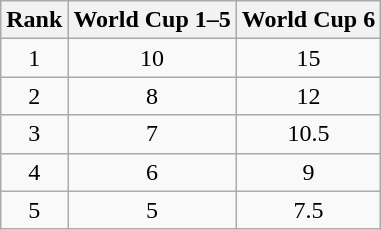<table class="wikitable" border="1" style="text-align:center">
<tr>
<th>Rank</th>
<th>World Cup 1–5</th>
<th>World Cup 6</th>
</tr>
<tr>
<td>1</td>
<td>10</td>
<td>15</td>
</tr>
<tr>
<td>2</td>
<td>8</td>
<td>12</td>
</tr>
<tr>
<td>3</td>
<td>7</td>
<td>10.5</td>
</tr>
<tr>
<td>4</td>
<td>6</td>
<td>9</td>
</tr>
<tr>
<td>5</td>
<td>5</td>
<td>7.5</td>
</tr>
</table>
